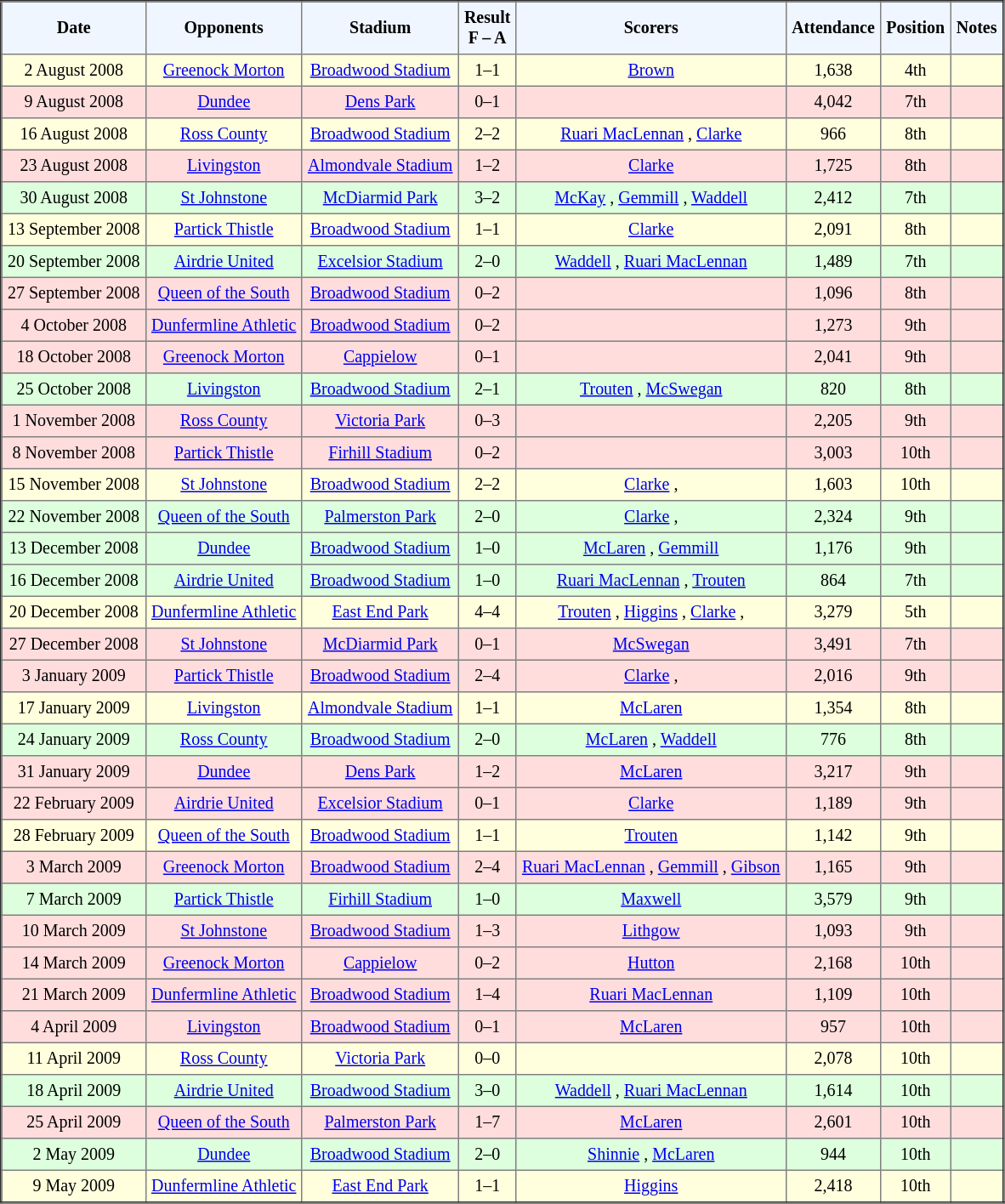<table border="2" cellpadding="4" style="border-collapse:collapse; text-align:center; font-size:smaller;">
<tr style="background:#f0f6ff;">
<th><strong>Date</strong></th>
<th><strong>Opponents</strong></th>
<th><strong>Stadium</strong></th>
<th><strong>Result<br>F – A</strong></th>
<th><strong>Scorers</strong></th>
<th><strong>Attendance</strong></th>
<th><strong>Position</strong></th>
<th><strong>Notes</strong></th>
</tr>
<tr bgcolor="ffffdd">
<td>2 August 2008</td>
<td><a href='#'>Greenock Morton</a></td>
<td><a href='#'>Broadwood Stadium</a></td>
<td>1–1</td>
<td><a href='#'>Brown</a> </td>
<td>1,638</td>
<td>4th</td>
<td></td>
</tr>
<tr bgcolor="ffdddd">
<td>9 August 2008</td>
<td><a href='#'>Dundee</a></td>
<td><a href='#'>Dens Park</a></td>
<td>0–1</td>
<td></td>
<td>4,042</td>
<td>7th</td>
<td></td>
</tr>
<tr bgcolor="ffffdd">
<td>16 August 2008</td>
<td><a href='#'>Ross County</a></td>
<td><a href='#'>Broadwood Stadium</a></td>
<td>2–2</td>
<td><a href='#'>Ruari MacLennan</a> , <a href='#'>Clarke</a> </td>
<td>966</td>
<td>8th</td>
<td></td>
</tr>
<tr bgcolor="ffdddd">
<td>23 August 2008</td>
<td><a href='#'>Livingston</a></td>
<td><a href='#'>Almondvale Stadium</a></td>
<td>1–2</td>
<td><a href='#'>Clarke</a> </td>
<td>1,725</td>
<td>8th</td>
<td></td>
</tr>
<tr bgcolor="ddffdd">
<td>30 August 2008</td>
<td><a href='#'>St Johnstone</a></td>
<td><a href='#'>McDiarmid Park</a></td>
<td>3–2</td>
<td><a href='#'>McKay</a> , <a href='#'>Gemmill</a> , <a href='#'>Waddell</a> </td>
<td>2,412</td>
<td>7th</td>
<td></td>
</tr>
<tr bgcolor="ffffdd">
<td>13 September 2008</td>
<td><a href='#'>Partick Thistle</a></td>
<td><a href='#'>Broadwood Stadium</a></td>
<td>1–1</td>
<td><a href='#'>Clarke</a> </td>
<td>2,091</td>
<td>8th</td>
<td></td>
</tr>
<tr bgcolor="ddffdd">
<td>20 September 2008</td>
<td><a href='#'>Airdrie United</a></td>
<td><a href='#'>Excelsior Stadium</a></td>
<td>2–0</td>
<td><a href='#'>Waddell</a> , <a href='#'>Ruari MacLennan</a> </td>
<td>1,489</td>
<td>7th</td>
<td></td>
</tr>
<tr bgcolor="ffdddd">
<td>27 September 2008</td>
<td><a href='#'>Queen of the South</a></td>
<td><a href='#'>Broadwood Stadium</a></td>
<td>0–2</td>
<td></td>
<td>1,096</td>
<td>8th</td>
<td></td>
</tr>
<tr bgcolor="ffdddd">
<td>4 October 2008</td>
<td><a href='#'>Dunfermline Athletic</a></td>
<td><a href='#'>Broadwood Stadium</a></td>
<td>0–2</td>
<td></td>
<td>1,273</td>
<td>9th</td>
<td></td>
</tr>
<tr bgcolor="ffdddd">
<td>18 October 2008</td>
<td><a href='#'>Greenock Morton</a></td>
<td><a href='#'>Cappielow</a></td>
<td>0–1</td>
<td></td>
<td>2,041</td>
<td>9th</td>
<td></td>
</tr>
<tr bgcolor="ddffdd">
<td>25 October 2008</td>
<td><a href='#'>Livingston</a></td>
<td><a href='#'>Broadwood Stadium</a></td>
<td>2–1</td>
<td><a href='#'>Trouten</a> , <a href='#'>McSwegan</a> </td>
<td>820</td>
<td>8th</td>
<td></td>
</tr>
<tr bgcolor="ffdddd">
<td>1 November 2008</td>
<td><a href='#'>Ross County</a></td>
<td><a href='#'>Victoria Park</a></td>
<td>0–3</td>
<td></td>
<td>2,205</td>
<td>9th</td>
<td></td>
</tr>
<tr bgcolor="ffdddd">
<td>8 November 2008</td>
<td><a href='#'>Partick Thistle</a></td>
<td><a href='#'>Firhill Stadium</a></td>
<td>0–2</td>
<td></td>
<td>3,003</td>
<td>10th</td>
<td></td>
</tr>
<tr bgcolor="ffffdd">
<td>15 November 2008</td>
<td><a href='#'>St Johnstone</a></td>
<td><a href='#'>Broadwood Stadium</a></td>
<td>2–2</td>
<td><a href='#'>Clarke</a> , </td>
<td>1,603</td>
<td>10th</td>
<td></td>
</tr>
<tr bgcolor="ddffdd">
<td>22 November 2008</td>
<td><a href='#'>Queen of the South</a></td>
<td><a href='#'>Palmerston Park</a></td>
<td>2–0</td>
<td><a href='#'>Clarke</a> , </td>
<td>2,324</td>
<td>9th</td>
<td></td>
</tr>
<tr bgcolor="ddffdd">
<td>13 December 2008</td>
<td><a href='#'>Dundee</a></td>
<td><a href='#'>Broadwood Stadium</a></td>
<td>1–0</td>
<td><a href='#'>McLaren</a> , <a href='#'>Gemmill</a> </td>
<td>1,176</td>
<td>9th</td>
<td></td>
</tr>
<tr bgcolor="ddffdd">
<td>16 December 2008</td>
<td><a href='#'>Airdrie United</a></td>
<td><a href='#'>Broadwood Stadium</a></td>
<td>1–0</td>
<td><a href='#'>Ruari MacLennan</a> , <a href='#'>Trouten</a> </td>
<td>864</td>
<td>7th</td>
<td></td>
</tr>
<tr bgcolor="ffffdd">
<td>20 December 2008</td>
<td><a href='#'>Dunfermline Athletic</a></td>
<td><a href='#'>East End Park</a></td>
<td>4–4</td>
<td><a href='#'>Trouten</a> , <a href='#'>Higgins</a> , <a href='#'>Clarke</a> , </td>
<td>3,279</td>
<td>5th</td>
<td></td>
</tr>
<tr bgcolor="ffdddd">
<td>27 December 2008</td>
<td><a href='#'>St Johnstone</a></td>
<td><a href='#'>McDiarmid Park</a></td>
<td>0–1</td>
<td><a href='#'>McSwegan</a> </td>
<td>3,491</td>
<td>7th</td>
<td></td>
</tr>
<tr bgcolor="ffdddd">
<td>3 January 2009</td>
<td><a href='#'>Partick Thistle</a></td>
<td><a href='#'>Broadwood Stadium</a></td>
<td>2–4</td>
<td><a href='#'>Clarke</a> , </td>
<td>2,016</td>
<td>9th</td>
<td></td>
</tr>
<tr bgcolor="ffffdd">
<td>17 January 2009</td>
<td><a href='#'>Livingston</a></td>
<td><a href='#'>Almondvale Stadium</a></td>
<td>1–1</td>
<td><a href='#'>McLaren</a> </td>
<td>1,354</td>
<td>8th</td>
<td></td>
</tr>
<tr bgcolor="ddffdd">
<td>24 January 2009</td>
<td><a href='#'>Ross County</a></td>
<td><a href='#'>Broadwood Stadium</a></td>
<td>2–0</td>
<td><a href='#'>McLaren</a> , <a href='#'>Waddell</a> </td>
<td>776</td>
<td>8th</td>
<td></td>
</tr>
<tr bgcolor="ffdddd">
<td>31 January 2009</td>
<td><a href='#'>Dundee</a></td>
<td><a href='#'>Dens Park</a></td>
<td>1–2</td>
<td><a href='#'>McLaren</a> </td>
<td>3,217</td>
<td>9th</td>
<td></td>
</tr>
<tr bgcolor="ffdddd">
<td>22 February 2009</td>
<td><a href='#'>Airdrie United</a></td>
<td><a href='#'>Excelsior Stadium</a></td>
<td>0–1</td>
<td><a href='#'>Clarke</a> </td>
<td>1,189</td>
<td>9th</td>
<td></td>
</tr>
<tr bgcolor="ffffdd">
<td>28 February 2009</td>
<td><a href='#'>Queen of the South</a></td>
<td><a href='#'>Broadwood Stadium</a></td>
<td>1–1</td>
<td><a href='#'>Trouten</a> </td>
<td>1,142</td>
<td>9th</td>
<td></td>
</tr>
<tr bgcolor="ffdddd">
<td>3 March 2009</td>
<td><a href='#'>Greenock Morton</a></td>
<td><a href='#'>Broadwood Stadium</a></td>
<td>2–4</td>
<td><a href='#'>Ruari MacLennan</a> , <a href='#'>Gemmill</a> , <a href='#'>Gibson</a> </td>
<td>1,165</td>
<td>9th</td>
<td></td>
</tr>
<tr bgcolor="ddffdd">
<td>7 March 2009</td>
<td><a href='#'>Partick Thistle</a></td>
<td><a href='#'>Firhill Stadium</a></td>
<td>1–0</td>
<td><a href='#'>Maxwell</a> </td>
<td>3,579</td>
<td>9th</td>
<td></td>
</tr>
<tr bgcolor="ffdddd">
<td>10 March 2009</td>
<td><a href='#'>St Johnstone</a></td>
<td><a href='#'>Broadwood Stadium</a></td>
<td>1–3</td>
<td><a href='#'>Lithgow</a> </td>
<td>1,093</td>
<td>9th</td>
<td></td>
</tr>
<tr bgcolor="ffdddd">
<td>14 March 2009</td>
<td><a href='#'>Greenock Morton</a></td>
<td><a href='#'>Cappielow</a></td>
<td>0–2</td>
<td><a href='#'>Hutton</a> </td>
<td>2,168</td>
<td>10th</td>
<td></td>
</tr>
<tr bgcolor="ffdddd">
<td>21 March 2009</td>
<td><a href='#'>Dunfermline Athletic</a></td>
<td><a href='#'>Broadwood Stadium</a></td>
<td>1–4</td>
<td><a href='#'>Ruari MacLennan</a> </td>
<td>1,109</td>
<td>10th</td>
<td></td>
</tr>
<tr bgcolor="ffdddd">
<td>4 April 2009</td>
<td><a href='#'>Livingston</a></td>
<td><a href='#'>Broadwood Stadium</a></td>
<td>0–1</td>
<td><a href='#'>McLaren</a> </td>
<td>957</td>
<td>10th</td>
<td></td>
</tr>
<tr bgcolor="ffffdd">
<td>11 April 2009</td>
<td><a href='#'>Ross County</a></td>
<td><a href='#'>Victoria Park</a></td>
<td>0–0</td>
<td></td>
<td>2,078</td>
<td>10th</td>
<td></td>
</tr>
<tr bgcolor="ddffdd">
<td>18 April 2009</td>
<td><a href='#'>Airdrie United</a></td>
<td><a href='#'>Broadwood Stadium</a></td>
<td>3–0</td>
<td><a href='#'>Waddell</a> , <a href='#'>Ruari MacLennan</a>  </td>
<td>1,614</td>
<td>10th</td>
<td></td>
</tr>
<tr bgcolor="ffdddd">
<td>25 April 2009</td>
<td><a href='#'>Queen of the South</a></td>
<td><a href='#'>Palmerston Park</a></td>
<td>1–7</td>
<td><a href='#'>McLaren</a> </td>
<td>2,601</td>
<td>10th</td>
<td></td>
</tr>
<tr bgcolor="ddffdd">
<td>2 May 2009</td>
<td><a href='#'>Dundee</a></td>
<td><a href='#'>Broadwood Stadium</a></td>
<td>2–0</td>
<td><a href='#'>Shinnie</a> , <a href='#'>McLaren</a> </td>
<td>944</td>
<td>10th</td>
<td></td>
</tr>
<tr bgcolor="ffffdd">
<td>9 May 2009</td>
<td><a href='#'>Dunfermline Athletic</a></td>
<td><a href='#'>East End Park</a></td>
<td>1–1</td>
<td><a href='#'>Higgins</a> </td>
<td>2,418</td>
<td>10th</td>
<td></td>
</tr>
</table>
